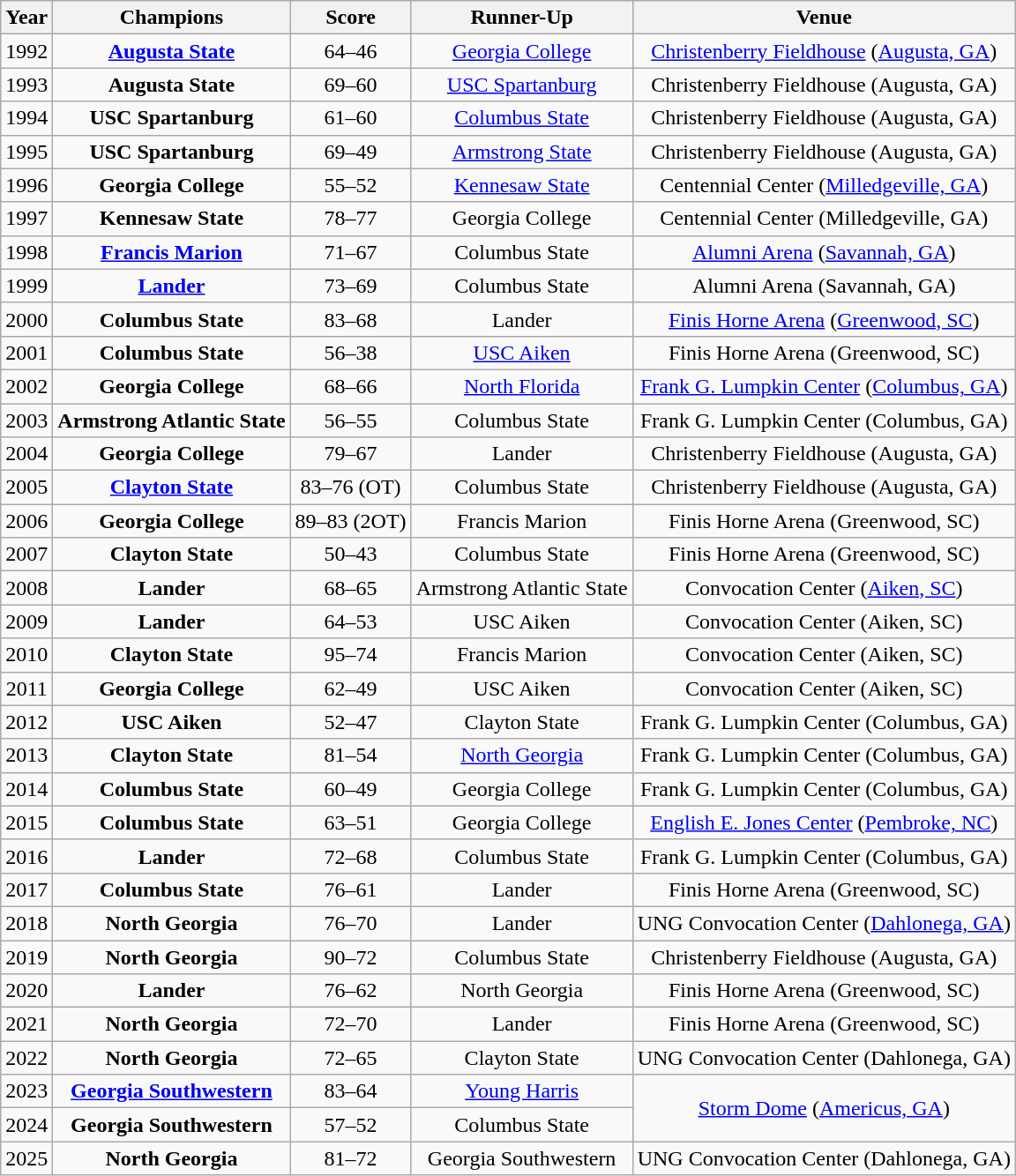<table class="wikitable sortable">
<tr>
<th>Year</th>
<th>Champions</th>
<th>Score</th>
<th>Runner-Up</th>
<th>Venue</th>
</tr>
<tr align=center>
<td>1992</td>
<td><strong><a href='#'>Augusta State</a></strong></td>
<td>64–46</td>
<td><a href='#'>Georgia College</a></td>
<td><a href='#'>Christenberry Fieldhouse</a> (<a href='#'>Augusta, GA</a>)</td>
</tr>
<tr align=center>
<td>1993</td>
<td><strong>Augusta State</strong></td>
<td>69–60</td>
<td><a href='#'>USC Spartanburg</a></td>
<td>Christenberry Fieldhouse (Augusta, GA)</td>
</tr>
<tr align=center>
<td>1994</td>
<td><strong>USC Spartanburg</strong></td>
<td>61–60</td>
<td><a href='#'>Columbus State</a></td>
<td>Christenberry Fieldhouse (Augusta, GA)</td>
</tr>
<tr align=center>
<td>1995</td>
<td><strong>USC Spartanburg</strong></td>
<td>69–49</td>
<td><a href='#'>Armstrong State</a></td>
<td>Christenberry Fieldhouse (Augusta, GA)</td>
</tr>
<tr align=center>
<td>1996</td>
<td><strong>Georgia College</strong></td>
<td>55–52</td>
<td><a href='#'>Kennesaw State</a></td>
<td>Centennial Center (<a href='#'>Milledgeville, GA</a>)</td>
</tr>
<tr align=center>
<td>1997</td>
<td><strong>Kennesaw State</strong></td>
<td>78–77</td>
<td>Georgia College</td>
<td>Centennial Center (Milledgeville, GA)</td>
</tr>
<tr align=center>
<td>1998</td>
<td><strong><a href='#'>Francis Marion</a></strong></td>
<td>71–67</td>
<td>Columbus State</td>
<td><a href='#'>Alumni Arena</a> (<a href='#'>Savannah, GA</a>)</td>
</tr>
<tr align=center>
<td>1999</td>
<td><strong><a href='#'>Lander</a></strong></td>
<td>73–69</td>
<td>Columbus State</td>
<td>Alumni Arena (Savannah, GA)</td>
</tr>
<tr align=center>
<td>2000</td>
<td><strong>Columbus State</strong></td>
<td>83–68</td>
<td>Lander</td>
<td><a href='#'>Finis Horne Arena</a> (<a href='#'>Greenwood, SC</a>)</td>
</tr>
<tr align=center>
<td>2001</td>
<td><strong>Columbus State</strong></td>
<td>56–38</td>
<td><a href='#'>USC Aiken</a></td>
<td>Finis Horne Arena (Greenwood, SC)</td>
</tr>
<tr align=center>
<td>2002</td>
<td><strong>Georgia College</strong></td>
<td>68–66</td>
<td><a href='#'>North Florida</a></td>
<td><a href='#'>Frank G. Lumpkin Center</a> (<a href='#'>Columbus, GA</a>)</td>
</tr>
<tr align=center>
<td>2003</td>
<td><strong>Armstrong Atlantic State</strong></td>
<td>56–55</td>
<td>Columbus State</td>
<td>Frank G. Lumpkin Center (Columbus, GA)</td>
</tr>
<tr align=center>
<td>2004</td>
<td><strong>Georgia College</strong></td>
<td>79–67</td>
<td>Lander</td>
<td>Christenberry Fieldhouse (Augusta, GA)</td>
</tr>
<tr align=center>
<td>2005</td>
<td><strong><a href='#'>Clayton State</a></strong></td>
<td>83–76 (OT)</td>
<td>Columbus State</td>
<td>Christenberry Fieldhouse (Augusta, GA)</td>
</tr>
<tr align=center>
<td>2006</td>
<td><strong>Georgia College</strong></td>
<td>89–83 (2OT)</td>
<td>Francis Marion</td>
<td>Finis Horne Arena (Greenwood, SC)</td>
</tr>
<tr align=center>
<td>2007</td>
<td><strong>Clayton State</strong></td>
<td>50–43</td>
<td>Columbus State</td>
<td>Finis Horne Arena (Greenwood, SC)</td>
</tr>
<tr align=center>
<td>2008</td>
<td><strong>Lander</strong></td>
<td>68–65</td>
<td>Armstrong Atlantic State</td>
<td>Convocation Center (<a href='#'>Aiken, SC</a>)</td>
</tr>
<tr align=center>
<td>2009</td>
<td><strong>Lander</strong></td>
<td>64–53</td>
<td>USC Aiken</td>
<td>Convocation Center (Aiken, SC)</td>
</tr>
<tr align=center>
<td>2010</td>
<td><strong>Clayton State</strong></td>
<td>95–74</td>
<td>Francis Marion</td>
<td>Convocation Center (Aiken, SC)</td>
</tr>
<tr align=center>
<td>2011</td>
<td><strong>Georgia College</strong></td>
<td>62–49</td>
<td>USC Aiken</td>
<td>Convocation Center (Aiken, SC)</td>
</tr>
<tr align=center>
<td>2012</td>
<td><strong>USC Aiken</strong></td>
<td>52–47</td>
<td>Clayton State</td>
<td>Frank G. Lumpkin Center (Columbus, GA)</td>
</tr>
<tr align=center>
<td>2013</td>
<td><strong>Clayton State</strong></td>
<td>81–54</td>
<td><a href='#'>North Georgia</a></td>
<td>Frank G. Lumpkin Center (Columbus, GA)</td>
</tr>
<tr align=center>
<td>2014</td>
<td><strong>Columbus State</strong></td>
<td>60–49</td>
<td>Georgia College</td>
<td>Frank G. Lumpkin Center (Columbus, GA)</td>
</tr>
<tr align=center>
<td>2015</td>
<td><strong>Columbus State</strong></td>
<td>63–51</td>
<td>Georgia College</td>
<td><a href='#'>English E. Jones Center</a> (<a href='#'>Pembroke, NC</a>)</td>
</tr>
<tr align=center>
<td>2016</td>
<td><strong>Lander</strong></td>
<td>72–68</td>
<td>Columbus State</td>
<td>Frank G. Lumpkin Center (Columbus, GA)</td>
</tr>
<tr align=center>
<td>2017</td>
<td><strong>Columbus State</strong></td>
<td>76–61</td>
<td>Lander</td>
<td>Finis Horne Arena (Greenwood, SC)</td>
</tr>
<tr align=center>
<td>2018</td>
<td><strong>North Georgia</strong></td>
<td>76–70</td>
<td>Lander</td>
<td>UNG Convocation Center (<a href='#'>Dahlonega, GA</a>)</td>
</tr>
<tr align=center>
<td>2019</td>
<td><strong>North Georgia</strong></td>
<td>90–72</td>
<td>Columbus State</td>
<td>Christenberry Fieldhouse (Augusta, GA)</td>
</tr>
<tr align=center>
<td>2020</td>
<td><strong>Lander</strong></td>
<td>76–62</td>
<td>North Georgia</td>
<td>Finis Horne Arena (Greenwood, SC)</td>
</tr>
<tr align=center>
<td>2021</td>
<td><strong>North Georgia</strong></td>
<td>72–70</td>
<td>Lander</td>
<td>Finis Horne Arena (Greenwood, SC)</td>
</tr>
<tr align=center>
<td>2022</td>
<td><strong>North Georgia</strong></td>
<td>72–65</td>
<td>Clayton State</td>
<td>UNG Convocation Center (Dahlonega, GA)</td>
</tr>
<tr align=center>
<td>2023</td>
<td><strong><a href='#'>Georgia Southwestern</a></strong></td>
<td>83–64</td>
<td><a href='#'>Young Harris</a></td>
<td rowspan=2><a href='#'>Storm Dome</a> (<a href='#'>Americus, GA</a>)</td>
</tr>
<tr align=center>
<td>2024</td>
<td><strong>Georgia Southwestern</strong></td>
<td>57–52</td>
<td>Columbus State</td>
</tr>
<tr align=center>
<td>2025</td>
<td><strong>North Georgia</strong></td>
<td>81–72</td>
<td>Georgia Southwestern</td>
<td>UNG Convocation Center (Dahlonega, GA)</td>
</tr>
</table>
